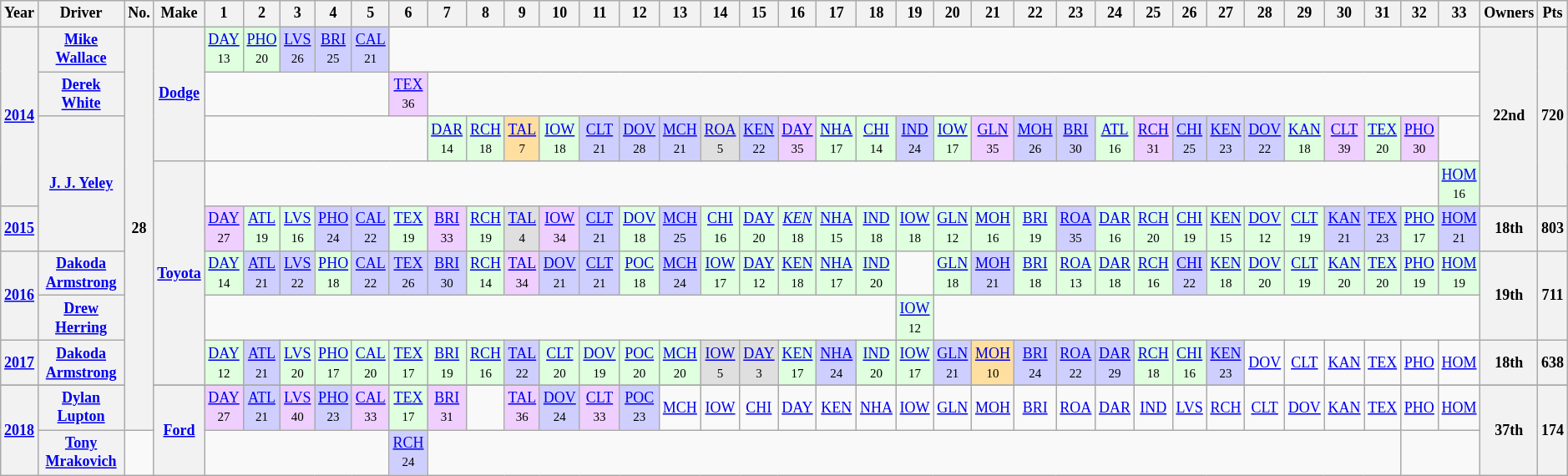<table class="wikitable" style="text-align:center; font-size:75%">
<tr>
<th>Year</th>
<th>Driver</th>
<th>No.</th>
<th>Make</th>
<th>1</th>
<th>2</th>
<th>3</th>
<th>4</th>
<th>5</th>
<th>6</th>
<th>7</th>
<th>8</th>
<th>9</th>
<th>10</th>
<th>11</th>
<th>12</th>
<th>13</th>
<th>14</th>
<th>15</th>
<th>16</th>
<th>17</th>
<th>18</th>
<th>19</th>
<th>20</th>
<th>21</th>
<th>22</th>
<th>23</th>
<th>24</th>
<th>25</th>
<th>26</th>
<th>27</th>
<th>28</th>
<th>29</th>
<th>30</th>
<th>31</th>
<th>32</th>
<th>33</th>
<th>Owners</th>
<th>Pts</th>
</tr>
<tr>
<th rowspan=4><a href='#'>2014</a></th>
<th><a href='#'>Mike Wallace</a></th>
<th rowspan=10>28</th>
<th rowspan=3><a href='#'>Dodge</a></th>
<td style="background:#DFFFDF;"><a href='#'>DAY</a><br><small>13</small></td>
<td style="background:#DFFFDF;"><a href='#'>PHO</a><br><small>20</small></td>
<td style="background:#CFCFFF;"><a href='#'>LVS</a><br><small>26</small></td>
<td style="background:#CFCFFF;"><a href='#'>BRI</a><br><small>25</small></td>
<td style="background:#CFCFFF;"><a href='#'>CAL</a><br><small>21</small></td>
<td colspan=28></td>
<th rowspan=4>22nd</th>
<th rowspan=4>720</th>
</tr>
<tr>
<th><a href='#'>Derek White</a></th>
<td colspan=5></td>
<td style="background:#EFCFFF;"><a href='#'>TEX</a><br><small>36</small></td>
<td colspan=27></td>
</tr>
<tr>
<th rowspan=3><a href='#'>J. J. Yeley</a></th>
<td colspan=6></td>
<td style="background:#DFFFDF;"><a href='#'>DAR</a><br><small>14</small></td>
<td style="background:#DFFFDF;"><a href='#'>RCH</a><br><small>18</small></td>
<td style="background:#FFDF9F;"><a href='#'>TAL</a><br><small>7</small></td>
<td style="background:#DFFFDF;"><a href='#'>IOW</a><br><small>18</small></td>
<td style="background:#CFCFFF;"><a href='#'>CLT</a><br><small>21</small></td>
<td style="background:#CFCFFF;"><a href='#'>DOV</a><br><small>28</small></td>
<td style="background:#CFCFFF;"><a href='#'>MCH</a><br><small>21</small></td>
<td style="background:#DFDFDF;"><a href='#'>ROA</a><br><small>5</small></td>
<td style="background:#CFCFFF;"><a href='#'>KEN</a><br><small>22</small></td>
<td style="background:#EFCFFF;"><a href='#'>DAY</a><br><small>35</small></td>
<td style="background:#DFFFDF;"><a href='#'>NHA</a><br><small>17</small></td>
<td style="background:#DFFFDF;"><a href='#'>CHI</a><br><small>14</small></td>
<td style="background:#CFCFFF;"><a href='#'>IND</a><br><small>24</small></td>
<td style="background:#DFFFDF;"><a href='#'>IOW</a><br><small>17</small></td>
<td style="background:#EFCFFF;"><a href='#'>GLN</a><br><small>35</small></td>
<td style="background:#CFCFFF;"><a href='#'>MOH</a><br><small>26</small></td>
<td style="background:#CFCFFF;"><a href='#'>BRI</a><br><small>30</small></td>
<td style="background:#DFFFDF;"><a href='#'>ATL</a><br><small>16</small></td>
<td style="background:#EFCFFF;"><a href='#'>RCH</a><br><small>31</small></td>
<td style="background:#CFCFFF;"><a href='#'>CHI</a><br><small>25</small></td>
<td style="background:#CFCFFF;"><a href='#'>KEN</a><br><small>23</small></td>
<td style="background:#CFCFFF;"><a href='#'>DOV</a><br><small>22</small></td>
<td style="background:#DFFFDF;"><a href='#'>KAN</a><br><small>18</small></td>
<td style="background:#EFCFFF;"><a href='#'>CLT</a><br><small>39</small></td>
<td style="background:#DFFFDF;"><a href='#'>TEX</a><br><small>20</small></td>
<td style="background:#EFCFFF;"><a href='#'>PHO</a><br><small>30</small></td>
<td colspan=3></td>
</tr>
<tr>
<th rowspan=5><a href='#'>Toyota</a></th>
<td colspan=32></td>
<td style="background:#DFFFDF;"><a href='#'>HOM</a><br><small>16</small></td>
</tr>
<tr>
<th><a href='#'>2015</a></th>
<td style="background:#EFCFFF;"><a href='#'>DAY</a><br><small>27</small></td>
<td style="background:#DFFFDF;"><a href='#'>ATL</a><br><small>19</small></td>
<td style="background:#DFFFDF;"><a href='#'>LVS</a><br><small>16</small></td>
<td style="background:#CFCFFF;"><a href='#'>PHO</a><br><small>24</small></td>
<td style="background:#CFCFFF;"><a href='#'>CAL</a><br><small>22</small></td>
<td style="background:#DFFFDF;"><a href='#'>TEX</a><br><small>19</small></td>
<td style="background:#EFCFFF;"><a href='#'>BRI</a><br><small>33</small></td>
<td style="background:#DFFFDF;"><a href='#'>RCH</a><br><small>19</small></td>
<td style="background:#DFDFDF;"><a href='#'>TAL</a><br><small>4</small></td>
<td style="background:#EFCFFF;"><a href='#'>IOW</a><br><small>34</small></td>
<td style="background:#CFCFFF;"><a href='#'>CLT</a><br><small>21</small></td>
<td style="background:#DFFFDF;"><a href='#'>DOV</a><br><small>18</small></td>
<td style="background:#CFCFFF;"><a href='#'>MCH</a><br><small>25</small></td>
<td style="background:#DFFFDF;"><a href='#'>CHI</a><br><small>16</small></td>
<td style="background:#DFFFDF;"><a href='#'>DAY</a><br><small>20</small></td>
<td style="background:#DFFFDF;"><em><a href='#'>KEN</a></em><br><small>18</small></td>
<td style="background:#DFFFDF;"><a href='#'>NHA</a><br><small>15</small></td>
<td style="background:#DFFFDF;"><a href='#'>IND</a><br><small>18</small></td>
<td style="background:#DFFFDF;"><a href='#'>IOW</a><br><small>18</small></td>
<td style="background:#DFFFDF;"><a href='#'>GLN</a><br><small>12</small></td>
<td style="background:#DFFFDF;"><a href='#'>MOH</a><br><small>16</small></td>
<td style="background:#DFFFDF;"><a href='#'>BRI</a><br><small>19</small></td>
<td style="background:#CFCFFF;"><a href='#'>ROA</a><br><small>35</small></td>
<td style="background:#DFFFDF;"><a href='#'>DAR</a><br><small>16</small></td>
<td style="background:#DFFFDF;"><a href='#'>RCH</a><br><small>20</small></td>
<td style="background:#DFFFDF;"><a href='#'>CHI</a><br><small>19</small></td>
<td style="background:#DFFFDF;"><a href='#'>KEN</a><br><small>15</small></td>
<td style="background:#DFFFDF;"><a href='#'>DOV</a><br><small>12</small></td>
<td style="background:#DFFFDF;"><a href='#'>CLT</a><br><small>19</small></td>
<td style="background:#CFCFFF;"><a href='#'>KAN</a><br><small>21</small></td>
<td style="background:#CFCFFF;"><a href='#'>TEX</a><br><small>23</small></td>
<td style="background:#DFFFDF;"><a href='#'>PHO</a><br><small>17</small></td>
<td style="background:#CFCFFF;"><a href='#'>HOM</a><br><small>21</small></td>
<th>18th</th>
<th>803</th>
</tr>
<tr>
<th rowspan=2><a href='#'>2016</a></th>
<th><a href='#'>Dakoda Armstrong</a></th>
<td style="background:#DFFFDF;"><a href='#'>DAY</a><br><small>14</small></td>
<td style="background:#CFCFFF;"><a href='#'>ATL</a><br><small>21</small></td>
<td style="background:#CFCFFF;"><a href='#'>LVS</a><br><small>22</small></td>
<td style="background:#DFFFDF;"><a href='#'>PHO</a><br><small>18</small></td>
<td style="background:#CFCFFF;"><a href='#'>CAL</a><br><small>22</small></td>
<td style="background:#CFCFFF;"><a href='#'>TEX</a><br><small>26</small></td>
<td style="background:#CFCFFF;"><a href='#'>BRI</a><br><small>30</small></td>
<td style="background:#DFFFDF;"><a href='#'>RCH</a><br><small>14</small></td>
<td style="background:#EFCFFF;"><a href='#'>TAL</a><br><small>34</small></td>
<td style="background:#CFCFFF;"><a href='#'>DOV</a><br><small>21</small></td>
<td style="background:#CFCFFF;"><a href='#'>CLT</a><br><small>21</small></td>
<td style="background:#DFFFDF;"><a href='#'>POC</a><br><small>18</small></td>
<td style="background:#CFCFFF;"><a href='#'>MCH</a><br><small>24</small></td>
<td style="background:#DFFFDF;"><a href='#'>IOW</a><br><small>17</small></td>
<td style="background:#DFFFDF;"><a href='#'>DAY</a><br><small>12</small></td>
<td style="background:#DFFFDF;"><a href='#'>KEN</a><br><small>18</small></td>
<td style="background:#DFFFDF;"><a href='#'>NHA</a><br><small>17</small></td>
<td style="background:#DFFFDF;"><a href='#'>IND</a><br><small>20</small></td>
<td colspan=1></td>
<td style="background:#DFFFDF;"><a href='#'>GLN</a><br><small>18</small></td>
<td style="background:#CFCFFF;"><a href='#'>MOH</a><br><small>21</small></td>
<td style="background:#DFFFDF;"><a href='#'>BRI</a><br><small>18</small></td>
<td style="background:#DFFFDF;"><a href='#'>ROA</a><br><small>13</small></td>
<td style="background:#DFFFDF;"><a href='#'>DAR</a><br><small>18</small></td>
<td style="background:#DFFFDF;"><a href='#'>RCH</a><br><small>16</small></td>
<td style="background:#CFCFFF;"><a href='#'>CHI</a><br><small>22</small></td>
<td style="background:#DFFFDF;"><a href='#'>KEN</a><br><small>18</small></td>
<td style="background:#DFFFDF;"><a href='#'>DOV</a><br><small>20</small></td>
<td style="background:#DFFFDF;"><a href='#'>CLT</a><br><small>19</small></td>
<td style="background:#DFFFDF;"><a href='#'>KAN</a><br><small>20</small></td>
<td style="background:#DFFFDF;"><a href='#'>TEX</a><br><small>20</small></td>
<td style="background:#DFFFDF;"><a href='#'>PHO</a><br><small>19</small></td>
<td style="background:#DFFFDF;"><a href='#'>HOM</a><br><small>19</small></td>
<th rowspan=2>19th</th>
<th rowspan=2>711</th>
</tr>
<tr>
<th><a href='#'>Drew Herring</a></th>
<td colspan=18></td>
<td style="background:#DFFFDF;"><a href='#'>IOW</a><br><small>12</small></td>
<td colspan=16></td>
</tr>
<tr>
<th><a href='#'>2017</a></th>
<th><a href='#'>Dakoda Armstrong</a></th>
<td style="background:#DFFFDF;"><a href='#'>DAY</a><br><small>12</small></td>
<td style="background:#CFCFFF;"><a href='#'>ATL</a><br><small>21</small></td>
<td style="background:#DFFFDF;"><a href='#'>LVS</a><br><small>20</small></td>
<td style="background:#DFFFDF;"><a href='#'>PHO</a><br><small>17</small></td>
<td style="background:#DFFFDF;"><a href='#'>CAL</a><br><small>20</small></td>
<td style="background:#DFFFDF;"><a href='#'>TEX</a><br><small>17</small></td>
<td style="background:#DFFFDF;"><a href='#'>BRI</a><br><small>19</small></td>
<td style="background:#DFFFDF;"><a href='#'>RCH</a><br><small>16</small></td>
<td style="background:#CFCFFF;"><a href='#'>TAL</a><br><small>22</small></td>
<td style="background:#DFFFDF;"><a href='#'>CLT</a><br><small>20</small></td>
<td style="background:#DFFFDF;"><a href='#'>DOV</a><br><small>19</small></td>
<td style="background:#DFFFDF;"><a href='#'>POC</a><br><small>20</small></td>
<td style="background:#DFFFDF;"><a href='#'>MCH</a><br><small>20</small></td>
<td style="background:#DFDFDF;"><a href='#'>IOW</a><br><small>5</small></td>
<td style="background:#DFDFDF;"><a href='#'>DAY</a><br><small>3</small></td>
<td style="background:#DFFFDF;"><a href='#'>KEN</a><br><small>17</small></td>
<td style="background:#CFCFFF;"><a href='#'>NHA</a><br><small>24</small></td>
<td style="background:#DFFFDF;"><a href='#'>IND</a><br><small>20</small></td>
<td style="background:#DFFFDF;"><a href='#'>IOW</a><br><small>17</small></td>
<td style="background:#CFCFFF;"><a href='#'>GLN</a><br><small>21</small></td>
<td style="background:#FFDF9F;"><a href='#'>MOH</a><br><small>10</small></td>
<td style="background:#CFCFFF;"><a href='#'>BRI</a><br><small>24</small></td>
<td style="background:#CFCFFF;"><a href='#'>ROA</a><br><small>22</small></td>
<td style="background:#CFCFFF;"><a href='#'>DAR</a><br><small>29</small></td>
<td style="background:#DFFFDF;"><a href='#'>RCH</a><br><small>18</small></td>
<td style="background:#DFFFDF;"><a href='#'>CHI</a><br><small>16</small></td>
<td style="background:#CFCFFF;"><a href='#'>KEN</a><br><small>23</small></td>
<td><a href='#'>DOV</a></td>
<td><a href='#'>CLT</a></td>
<td><a href='#'>KAN</a></td>
<td><a href='#'>TEX</a></td>
<td><a href='#'>PHO</a></td>
<td><a href='#'>HOM</a></td>
<th>18th</th>
<th>638</th>
</tr>
<tr>
</tr>
<tr>
<th rowspan=2><a href='#'>2018</a></th>
<th><a href='#'>Dylan Lupton</a></th>
<th rowspan=2><a href='#'>Ford</a></th>
<td style="background:#EFCFFF;"><a href='#'>DAY</a><br><small>27</small></td>
<td style="background:#CFCFFF;"><a href='#'>ATL</a><br><small>21</small></td>
<td style="background:#EFCFFF;"><a href='#'>LVS</a><br><small>40</small></td>
<td style="background:#CFCFFF;"><a href='#'>PHO</a><br><small>23</small></td>
<td style="background:#EFCFFF;"><a href='#'>CAL</a><br><small>33</small></td>
<td style="background:#DFFFDF;"><a href='#'>TEX</a><br><small>17</small></td>
<td style="background:#EFCFFF;"><a href='#'>BRI</a><br><small>31</small></td>
<td colspan=1></td>
<td style="background:#EFCFFF;"><a href='#'>TAL</a><br><small>36</small></td>
<td style="background:#CFCFFF;"><a href='#'>DOV</a><br><small>24</small></td>
<td style="background:#EFCFFF;"><a href='#'>CLT</a><br><small>33</small></td>
<td style="background:#CFCFFF;"><a href='#'>POC</a><br><small>23</small></td>
<td><a href='#'>MCH</a></td>
<td><a href='#'>IOW</a></td>
<td><a href='#'>CHI</a></td>
<td><a href='#'>DAY</a></td>
<td><a href='#'>KEN</a></td>
<td><a href='#'>NHA</a></td>
<td><a href='#'>IOW</a></td>
<td><a href='#'>GLN</a></td>
<td><a href='#'>MOH</a></td>
<td><a href='#'>BRI</a></td>
<td><a href='#'>ROA</a></td>
<td><a href='#'>DAR</a></td>
<td><a href='#'>IND</a></td>
<td><a href='#'>LVS</a></td>
<td><a href='#'>RCH</a></td>
<td><a href='#'>CLT</a></td>
<td><a href='#'>DOV</a></td>
<td><a href='#'>KAN</a></td>
<td><a href='#'>TEX</a></td>
<td><a href='#'>PHO</a></td>
<td><a href='#'>HOM</a></td>
<th rowspan=2>37th</th>
<th rowspan=2>174</th>
</tr>
<tr>
<th><a href='#'>Tony Mrakovich</a></th>
<td colspan=7></td>
<td style="background:#CFCFFF;"><a href='#'>RCH</a><br><small>24</small></td>
<td colspan=25></td>
</tr>
</table>
